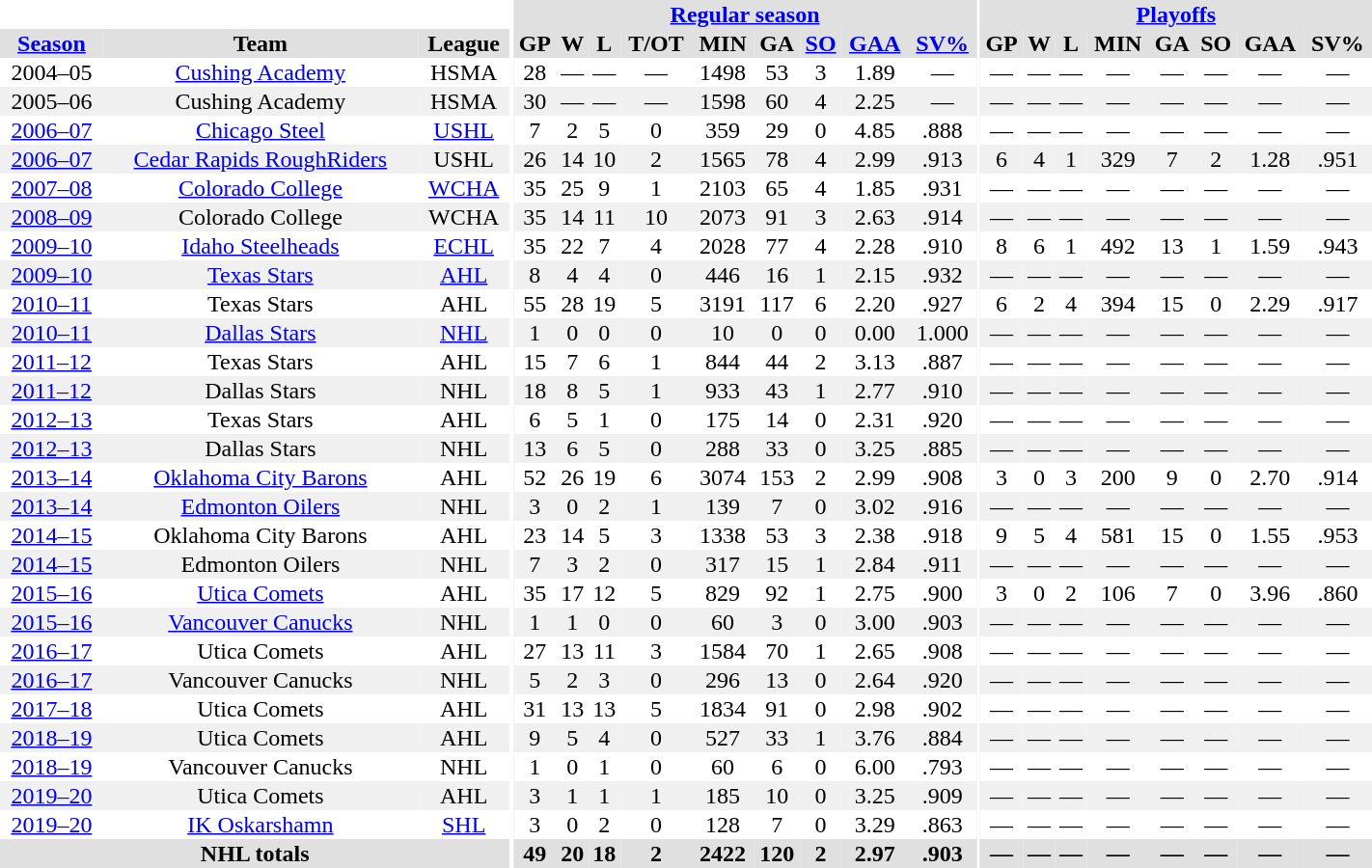<table border="0" cellpadding="1" cellspacing="0" style="text-align:center; width:75%">
<tr ALIGN="center" bgcolor="#e0e0e0">
<th align="center" colspan="3" bgcolor="#ffffff"></th>
<th align="center" rowspan="99" bgcolor="#ffffff"></th>
<th align="center" colspan="9" bgcolor="#e0e0e0"><a href='#'>Regular season</a></th>
<th align="center" rowspan="99" bgcolor="#ffffff"></th>
<th align="center" colspan="8" bgcolor="#e0e0e0"><a href='#'>Playoffs</a></th>
</tr>
<tr ALIGN="center" bgcolor="#e0e0e0">
<th><a href='#'>Season</a></th>
<th>Team</th>
<th>League</th>
<th>GP</th>
<th>W</th>
<th>L</th>
<th>T/OT</th>
<th>MIN</th>
<th>GA</th>
<th><a href='#'>SO</a></th>
<th><a href='#'>GAA</a></th>
<th><a href='#'>SV%</a></th>
<th>GP</th>
<th>W</th>
<th>L</th>
<th>MIN</th>
<th>GA</th>
<th>SO</th>
<th>GAA</th>
<th>SV%</th>
</tr>
<tr>
<td>2004–05</td>
<td><a href='#'>Cushing Academy</a></td>
<td>HSMA</td>
<td>28</td>
<td>—</td>
<td>—</td>
<td>—</td>
<td>1498</td>
<td>53</td>
<td>3</td>
<td>1.89</td>
<td>—</td>
<td>—</td>
<td>—</td>
<td>—</td>
<td>—</td>
<td>—</td>
<td>—</td>
<td>—</td>
<td>—</td>
</tr>
<tr bgcolor="#f0f0f0">
<td>2005–06</td>
<td>Cushing Academy</td>
<td>HSMA</td>
<td>30</td>
<td>—</td>
<td>—</td>
<td>—</td>
<td>1598</td>
<td>60</td>
<td>4</td>
<td>2.25</td>
<td>—</td>
<td>—</td>
<td>—</td>
<td>—</td>
<td>—</td>
<td>—</td>
<td>—</td>
<td>—</td>
<td>—</td>
</tr>
<tr>
<td><a href='#'>2006–07</a></td>
<td><a href='#'>Chicago Steel</a></td>
<td><a href='#'>USHL</a></td>
<td>7</td>
<td>2</td>
<td>5</td>
<td>0</td>
<td>359</td>
<td>29</td>
<td>0</td>
<td>4.85</td>
<td>.888</td>
<td>—</td>
<td>—</td>
<td>—</td>
<td>—</td>
<td>—</td>
<td>—</td>
<td>—</td>
<td>—</td>
</tr>
<tr bgcolor="#f0f0f0">
<td><a href='#'>2006–07</a></td>
<td><a href='#'>Cedar Rapids RoughRiders</a></td>
<td>USHL</td>
<td>26</td>
<td>14</td>
<td>10</td>
<td>2</td>
<td>1565</td>
<td>78</td>
<td>4</td>
<td>2.99</td>
<td>.913</td>
<td>6</td>
<td>4</td>
<td>1</td>
<td>329</td>
<td>7</td>
<td>2</td>
<td>1.28</td>
<td>.951</td>
</tr>
<tr>
<td><a href='#'>2007–08</a></td>
<td><a href='#'>Colorado College</a></td>
<td><a href='#'>WCHA</a></td>
<td>35</td>
<td>25</td>
<td>9</td>
<td>1</td>
<td>2103</td>
<td>65</td>
<td>4</td>
<td>1.85</td>
<td>.931</td>
<td>—</td>
<td>—</td>
<td>—</td>
<td>—</td>
<td>—</td>
<td>—</td>
<td>—</td>
<td>—</td>
</tr>
<tr bgcolor="#f0f0f0">
<td><a href='#'>2008–09</a></td>
<td>Colorado College</td>
<td>WCHA</td>
<td>35</td>
<td>14</td>
<td>11</td>
<td>10</td>
<td>2073</td>
<td>91</td>
<td>3</td>
<td>2.63</td>
<td>.914</td>
<td>—</td>
<td>—</td>
<td>—</td>
<td>—</td>
<td>—</td>
<td>—</td>
<td>—</td>
<td>—</td>
</tr>
<tr>
<td><a href='#'>2009–10</a></td>
<td><a href='#'>Idaho Steelheads</a></td>
<td><a href='#'>ECHL</a></td>
<td>35</td>
<td>22</td>
<td>7</td>
<td>4</td>
<td>2028</td>
<td>77</td>
<td>4</td>
<td>2.28</td>
<td>.910</td>
<td>8</td>
<td>6</td>
<td>1</td>
<td>492</td>
<td>13</td>
<td>1</td>
<td>1.59</td>
<td>.943</td>
</tr>
<tr bgcolor="#f0f0f0">
<td><a href='#'>2009–10</a></td>
<td><a href='#'>Texas Stars</a></td>
<td><a href='#'>AHL</a></td>
<td>8</td>
<td>4</td>
<td>4</td>
<td>0</td>
<td>446</td>
<td>16</td>
<td>1</td>
<td>2.15</td>
<td>.932</td>
<td>—</td>
<td>—</td>
<td>—</td>
<td>—</td>
<td>—</td>
<td>—</td>
<td>—</td>
<td>—</td>
</tr>
<tr>
<td><a href='#'>2010–11</a></td>
<td>Texas Stars</td>
<td>AHL</td>
<td>55</td>
<td>28</td>
<td>19</td>
<td>5</td>
<td>3191</td>
<td>117</td>
<td>6</td>
<td>2.20</td>
<td>.927</td>
<td>6</td>
<td>2</td>
<td>4</td>
<td>394</td>
<td>15</td>
<td>0</td>
<td>2.29</td>
<td>.917</td>
</tr>
<tr bgcolor="#f0f0f0">
<td><a href='#'>2010–11</a></td>
<td><a href='#'>Dallas Stars</a></td>
<td><a href='#'>NHL</a></td>
<td>1</td>
<td>0</td>
<td>0</td>
<td>0</td>
<td>10</td>
<td>0</td>
<td>0</td>
<td>0.00</td>
<td>1.000</td>
<td>—</td>
<td>—</td>
<td>—</td>
<td>—</td>
<td>—</td>
<td>—</td>
<td>—</td>
<td>—</td>
</tr>
<tr>
<td><a href='#'>2011–12</a></td>
<td>Texas Stars</td>
<td>AHL</td>
<td>15</td>
<td>7</td>
<td>6</td>
<td>1</td>
<td>844</td>
<td>44</td>
<td>2</td>
<td>3.13</td>
<td>.887</td>
<td>—</td>
<td>—</td>
<td>—</td>
<td>—</td>
<td>—</td>
<td>—</td>
<td>—</td>
<td>—</td>
</tr>
<tr bgcolor="#f0f0f0">
<td><a href='#'>2011–12</a></td>
<td>Dallas Stars</td>
<td>NHL</td>
<td>18</td>
<td>8</td>
<td>5</td>
<td>1</td>
<td>933</td>
<td>43</td>
<td>1</td>
<td>2.77</td>
<td>.910</td>
<td>—</td>
<td>—</td>
<td>—</td>
<td>—</td>
<td>—</td>
<td>—</td>
<td>—</td>
<td>—</td>
</tr>
<tr>
<td><a href='#'>2012–13</a></td>
<td>Texas Stars</td>
<td>AHL</td>
<td>6</td>
<td>5</td>
<td>1</td>
<td>0</td>
<td>175</td>
<td>14</td>
<td>0</td>
<td>2.31</td>
<td>.920</td>
<td>—</td>
<td>—</td>
<td>—</td>
<td>—</td>
<td>—</td>
<td>—</td>
<td>—</td>
<td>—</td>
</tr>
<tr bgcolor="#f0f0f0">
<td><a href='#'>2012–13</a></td>
<td>Dallas Stars</td>
<td>NHL</td>
<td>13</td>
<td>6</td>
<td>5</td>
<td>0</td>
<td>288</td>
<td>33</td>
<td>0</td>
<td>3.25</td>
<td>.885</td>
<td>—</td>
<td>—</td>
<td>—</td>
<td>—</td>
<td>—</td>
<td>—</td>
<td>—</td>
<td>—</td>
</tr>
<tr>
<td><a href='#'>2013–14</a></td>
<td><a href='#'>Oklahoma City Barons</a></td>
<td>AHL</td>
<td>52</td>
<td>26</td>
<td>19</td>
<td>6</td>
<td>3074</td>
<td>153</td>
<td>2</td>
<td>2.99</td>
<td>.908</td>
<td>3</td>
<td>0</td>
<td>3</td>
<td>200</td>
<td>9</td>
<td>0</td>
<td>2.70</td>
<td>.914</td>
</tr>
<tr bgcolor="#f0f0f0">
<td><a href='#'>2013–14</a></td>
<td><a href='#'>Edmonton Oilers</a></td>
<td>NHL</td>
<td>3</td>
<td>0</td>
<td>2</td>
<td>1</td>
<td>139</td>
<td>7</td>
<td>0</td>
<td>3.02</td>
<td>.916</td>
<td>—</td>
<td>—</td>
<td>—</td>
<td>—</td>
<td>—</td>
<td>—</td>
<td>—</td>
<td>—</td>
</tr>
<tr>
<td><a href='#'>2014–15</a></td>
<td>Oklahoma City Barons</td>
<td>AHL</td>
<td>23</td>
<td>14</td>
<td>5</td>
<td>3</td>
<td>1338</td>
<td>53</td>
<td>3</td>
<td>2.38</td>
<td>.918</td>
<td>9</td>
<td>5</td>
<td>4</td>
<td>581</td>
<td>15</td>
<td>0</td>
<td>1.55</td>
<td>.953</td>
</tr>
<tr bgcolor="#f0f0f0">
<td><a href='#'>2014–15</a></td>
<td>Edmonton Oilers</td>
<td>NHL</td>
<td>7</td>
<td>3</td>
<td>2</td>
<td>0</td>
<td>317</td>
<td>15</td>
<td>1</td>
<td>2.84</td>
<td>.911</td>
<td>—</td>
<td>—</td>
<td>—</td>
<td>—</td>
<td>—</td>
<td>—</td>
<td>—</td>
<td>—</td>
</tr>
<tr>
<td><a href='#'>2015–16</a></td>
<td><a href='#'>Utica Comets</a></td>
<td>AHL</td>
<td>35</td>
<td>17</td>
<td>12</td>
<td>5</td>
<td>829</td>
<td>92</td>
<td>1</td>
<td>2.75</td>
<td>.900</td>
<td>3</td>
<td>0</td>
<td>2</td>
<td>106</td>
<td>7</td>
<td>0</td>
<td>3.96</td>
<td>.860</td>
</tr>
<tr bgcolor="#f0f0f0">
<td><a href='#'>2015–16</a></td>
<td><a href='#'>Vancouver Canucks</a></td>
<td>NHL</td>
<td>1</td>
<td>1</td>
<td>0</td>
<td>0</td>
<td>60</td>
<td>3</td>
<td>0</td>
<td>3.00</td>
<td>.903</td>
<td>—</td>
<td>—</td>
<td>—</td>
<td>—</td>
<td>—</td>
<td>—</td>
<td>—</td>
<td>—</td>
</tr>
<tr>
<td><a href='#'>2016–17</a></td>
<td>Utica Comets</td>
<td>AHL</td>
<td>27</td>
<td>13</td>
<td>11</td>
<td>3</td>
<td>1584</td>
<td>70</td>
<td>1</td>
<td>2.65</td>
<td>.908</td>
<td>—</td>
<td>—</td>
<td>—</td>
<td>—</td>
<td>—</td>
<td>—</td>
<td>—</td>
<td>—</td>
</tr>
<tr bgcolor="#f0f0f0">
<td><a href='#'>2016–17</a></td>
<td>Vancouver Canucks</td>
<td>NHL</td>
<td>5</td>
<td>2</td>
<td>3</td>
<td>0</td>
<td>296</td>
<td>13</td>
<td>0</td>
<td>2.64</td>
<td>.920</td>
<td>—</td>
<td>—</td>
<td>—</td>
<td>—</td>
<td>—</td>
<td>—</td>
<td>—</td>
<td>—</td>
</tr>
<tr>
<td><a href='#'>2017–18</a></td>
<td>Utica Comets</td>
<td>AHL</td>
<td>31</td>
<td>13</td>
<td>13</td>
<td>5</td>
<td>1834</td>
<td>91</td>
<td>0</td>
<td>2.98</td>
<td>.902</td>
<td>—</td>
<td>—</td>
<td>—</td>
<td>—</td>
<td>—</td>
<td>—</td>
<td>—</td>
<td>—</td>
</tr>
<tr bgcolor="#f0f0f0">
<td><a href='#'>2018–19</a></td>
<td>Utica Comets</td>
<td>AHL</td>
<td>9</td>
<td>5</td>
<td>4</td>
<td>0</td>
<td>527</td>
<td>33</td>
<td>1</td>
<td>3.76</td>
<td>.884</td>
<td>—</td>
<td>—</td>
<td>—</td>
<td>—</td>
<td>—</td>
<td>—</td>
<td>—</td>
<td>—</td>
</tr>
<tr>
<td><a href='#'>2018–19</a></td>
<td>Vancouver Canucks</td>
<td>NHL</td>
<td>1</td>
<td>0</td>
<td>1</td>
<td>0</td>
<td>60</td>
<td>6</td>
<td>0</td>
<td>6.00</td>
<td>.793</td>
<td>—</td>
<td>—</td>
<td>—</td>
<td>—</td>
<td>—</td>
<td>—</td>
<td>—</td>
<td>—</td>
</tr>
<tr bgcolor="#f0f0f0">
<td><a href='#'>2019–20</a></td>
<td>Utica Comets</td>
<td>AHL</td>
<td>3</td>
<td>1</td>
<td>1</td>
<td>1</td>
<td>185</td>
<td>10</td>
<td>0</td>
<td>3.25</td>
<td>.909</td>
<td>—</td>
<td>—</td>
<td>—</td>
<td>—</td>
<td>—</td>
<td>—</td>
<td>—</td>
<td>—</td>
</tr>
<tr>
<td><a href='#'>2019–20</a></td>
<td><a href='#'>IK Oskarshamn</a></td>
<td><a href='#'>SHL</a></td>
<td>3</td>
<td>0</td>
<td>2</td>
<td>0</td>
<td>128</td>
<td>7</td>
<td>0</td>
<td>3.29</td>
<td>.863</td>
<td>—</td>
<td>—</td>
<td>—</td>
<td>—</td>
<td>—</td>
<td>—</td>
<td>—</td>
<td>—</td>
</tr>
<tr style="text-align:center; background:#e0e0e0;">
<th colspan="3" style="text-align:center;">NHL totals</th>
<th>49</th>
<th>20</th>
<th>18</th>
<th>2</th>
<th>2422</th>
<th>120</th>
<th>2</th>
<th>2.97</th>
<th>.903</th>
<th>—</th>
<th>—</th>
<th>—</th>
<th>—</th>
<th>—</th>
<th>—</th>
<th>—</th>
<th>—</th>
</tr>
</table>
